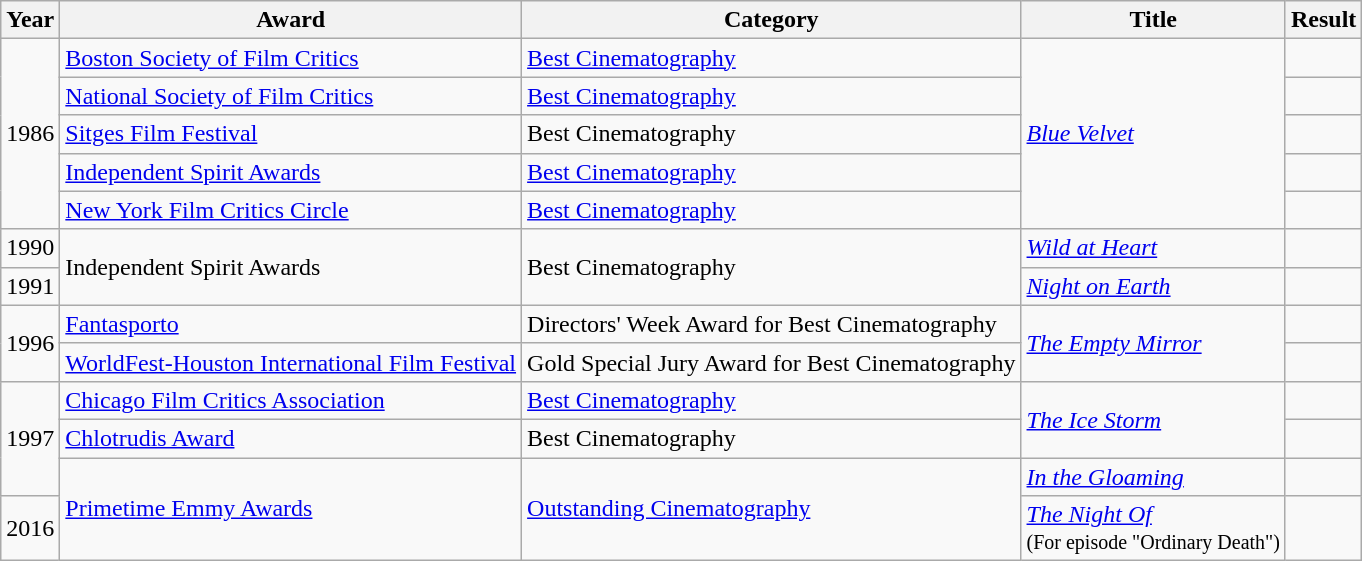<table class="wikitable plainrowheaders">
<tr>
<th>Year</th>
<th>Award</th>
<th>Category</th>
<th>Title</th>
<th>Result</th>
</tr>
<tr>
<td rowspan=5>1986</td>
<td><a href='#'>Boston Society of Film Critics</a></td>
<td><a href='#'>Best Cinematography</a></td>
<td rowspan=5><em><a href='#'>Blue Velvet</a></em></td>
<td></td>
</tr>
<tr>
<td><a href='#'>National Society of Film Critics</a></td>
<td><a href='#'>Best Cinematography</a></td>
<td></td>
</tr>
<tr>
<td><a href='#'>Sitges Film Festival</a></td>
<td>Best Cinematography</td>
<td></td>
</tr>
<tr>
<td><a href='#'>Independent Spirit Awards</a></td>
<td><a href='#'>Best Cinematography</a></td>
<td></td>
</tr>
<tr>
<td><a href='#'>New York Film Critics Circle</a></td>
<td><a href='#'>Best Cinematography</a></td>
<td></td>
</tr>
<tr>
<td>1990</td>
<td rowspan=2>Independent Spirit Awards</td>
<td rowspan=2>Best Cinematography</td>
<td><em><a href='#'>Wild at Heart</a></em></td>
<td></td>
</tr>
<tr>
<td>1991</td>
<td><em><a href='#'>Night on Earth</a></em></td>
<td></td>
</tr>
<tr>
<td rowspan=2>1996</td>
<td><a href='#'>Fantasporto</a></td>
<td>Directors' Week Award for Best Cinematography</td>
<td rowspan=2><em><a href='#'>The Empty Mirror</a></em></td>
<td></td>
</tr>
<tr>
<td><a href='#'>WorldFest-Houston International Film Festival</a></td>
<td>Gold Special Jury Award for Best Cinematography</td>
<td></td>
</tr>
<tr>
<td rowspan=3>1997</td>
<td><a href='#'>Chicago Film Critics Association</a></td>
<td><a href='#'>Best Cinematography</a></td>
<td rowspan=2><em><a href='#'>The Ice Storm</a></em></td>
<td></td>
</tr>
<tr>
<td><a href='#'>Chlotrudis Award</a></td>
<td>Best Cinematography</td>
<td></td>
</tr>
<tr>
<td rowspan=2><a href='#'>Primetime Emmy Awards</a></td>
<td rowspan=2><a href='#'>Outstanding Cinematography</a></td>
<td><em><a href='#'>In the Gloaming</a></em></td>
<td></td>
</tr>
<tr>
<td>2016</td>
<td><em><a href='#'>The Night Of</a></em><br><small>(For episode "Ordinary Death")</small></td>
<td></td>
</tr>
</table>
